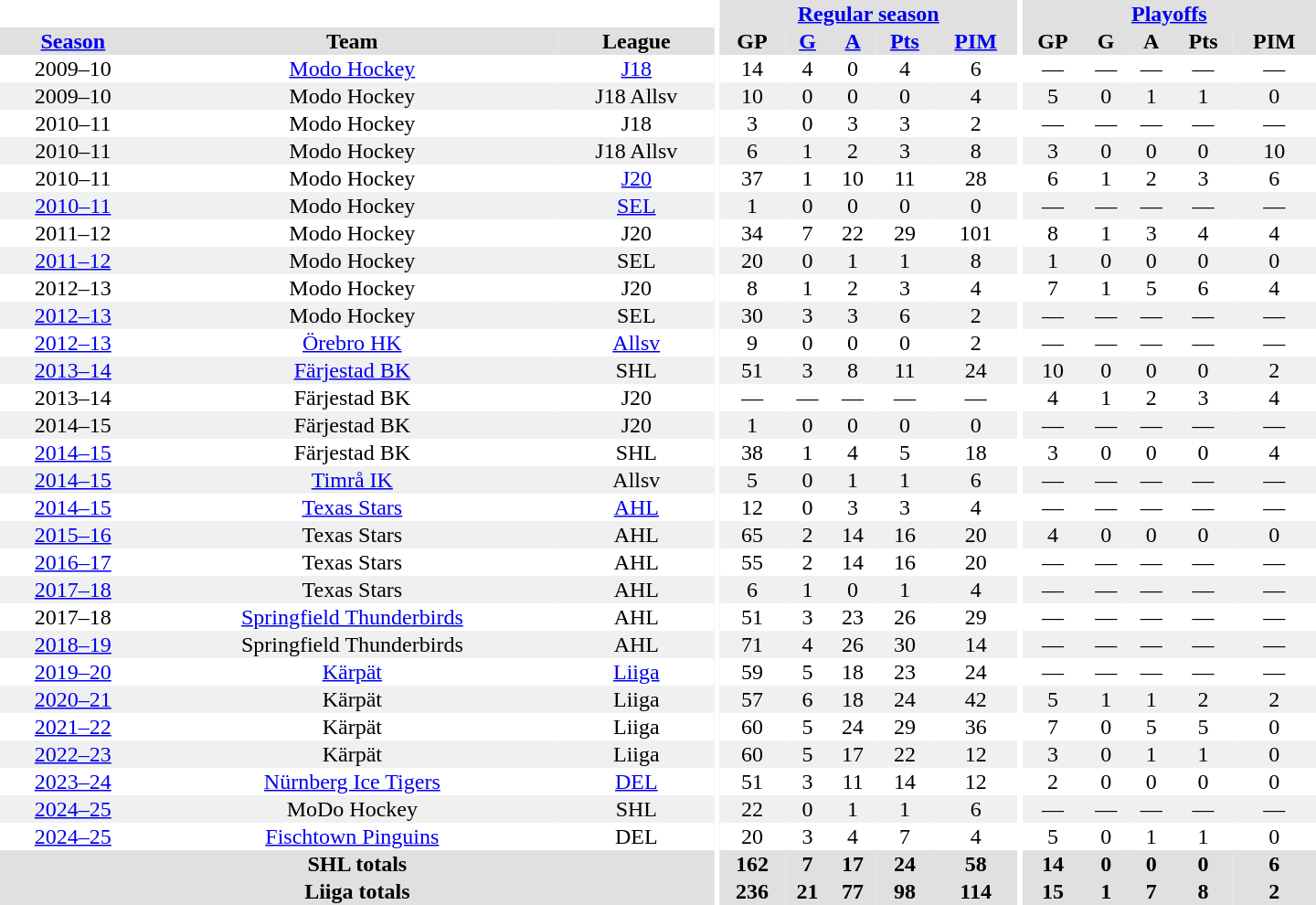<table border="0" cellpadding="1" cellspacing="0" style="text-align:center; width:60em">
<tr bgcolor="#e0e0e0">
<th colspan="3" bgcolor="#ffffff"></th>
<th rowspan="99" bgcolor="#ffffff"></th>
<th colspan="5"><a href='#'>Regular season</a></th>
<th rowspan="99" bgcolor="#ffffff"></th>
<th colspan="5"><a href='#'>Playoffs</a></th>
</tr>
<tr bgcolor="#e0e0e0">
<th><a href='#'>Season</a></th>
<th>Team</th>
<th>League</th>
<th>GP</th>
<th><a href='#'>G</a></th>
<th><a href='#'>A</a></th>
<th><a href='#'>Pts</a></th>
<th><a href='#'>PIM</a></th>
<th>GP</th>
<th>G</th>
<th>A</th>
<th>Pts</th>
<th>PIM</th>
</tr>
<tr>
<td>2009–10</td>
<td><a href='#'>Modo Hockey</a></td>
<td><a href='#'>J18</a></td>
<td>14</td>
<td>4</td>
<td>0</td>
<td>4</td>
<td>6</td>
<td>—</td>
<td>—</td>
<td>—</td>
<td>—</td>
<td>—</td>
</tr>
<tr bgcolor="#f0f0f0">
<td>2009–10</td>
<td>Modo Hockey</td>
<td>J18 Allsv</td>
<td>10</td>
<td>0</td>
<td>0</td>
<td>0</td>
<td>4</td>
<td>5</td>
<td>0</td>
<td>1</td>
<td>1</td>
<td>0</td>
</tr>
<tr>
<td>2010–11</td>
<td>Modo Hockey</td>
<td>J18</td>
<td>3</td>
<td>0</td>
<td>3</td>
<td>3</td>
<td>2</td>
<td>—</td>
<td>—</td>
<td>—</td>
<td>—</td>
<td>—</td>
</tr>
<tr bgcolor="#f0f0f0">
<td>2010–11</td>
<td>Modo Hockey</td>
<td>J18 Allsv</td>
<td>6</td>
<td>1</td>
<td>2</td>
<td>3</td>
<td>8</td>
<td>3</td>
<td>0</td>
<td>0</td>
<td>0</td>
<td>10</td>
</tr>
<tr>
<td>2010–11</td>
<td>Modo Hockey</td>
<td><a href='#'>J20</a></td>
<td>37</td>
<td>1</td>
<td>10</td>
<td>11</td>
<td>28</td>
<td>6</td>
<td>1</td>
<td>2</td>
<td>3</td>
<td>6</td>
</tr>
<tr bgcolor="#f0f0f0">
<td><a href='#'>2010–11</a></td>
<td>Modo Hockey</td>
<td><a href='#'>SEL</a></td>
<td>1</td>
<td>0</td>
<td>0</td>
<td>0</td>
<td>0</td>
<td>—</td>
<td>—</td>
<td>—</td>
<td>—</td>
<td>—</td>
</tr>
<tr>
<td>2011–12</td>
<td>Modo Hockey</td>
<td>J20</td>
<td>34</td>
<td>7</td>
<td>22</td>
<td>29</td>
<td>101</td>
<td>8</td>
<td>1</td>
<td>3</td>
<td>4</td>
<td>4</td>
</tr>
<tr bgcolor="#f0f0f0">
<td><a href='#'>2011–12</a></td>
<td>Modo Hockey</td>
<td>SEL</td>
<td>20</td>
<td>0</td>
<td>1</td>
<td>1</td>
<td>8</td>
<td>1</td>
<td>0</td>
<td>0</td>
<td>0</td>
<td>0</td>
</tr>
<tr>
<td>2012–13</td>
<td>Modo Hockey</td>
<td>J20</td>
<td>8</td>
<td>1</td>
<td>2</td>
<td>3</td>
<td>4</td>
<td>7</td>
<td>1</td>
<td>5</td>
<td>6</td>
<td>4</td>
</tr>
<tr bgcolor="#f0f0f0">
<td><a href='#'>2012–13</a></td>
<td>Modo Hockey</td>
<td>SEL</td>
<td>30</td>
<td>3</td>
<td>3</td>
<td>6</td>
<td>2</td>
<td>—</td>
<td>—</td>
<td>—</td>
<td>—</td>
<td>—</td>
</tr>
<tr>
<td><a href='#'>2012–13</a></td>
<td><a href='#'>Örebro HK</a></td>
<td><a href='#'>Allsv</a></td>
<td>9</td>
<td>0</td>
<td>0</td>
<td>0</td>
<td>2</td>
<td>—</td>
<td>—</td>
<td>—</td>
<td>—</td>
<td>—</td>
</tr>
<tr bgcolor="#f0f0f0">
<td><a href='#'>2013–14</a></td>
<td><a href='#'>Färjestad BK</a></td>
<td>SHL</td>
<td>51</td>
<td>3</td>
<td>8</td>
<td>11</td>
<td>24</td>
<td>10</td>
<td>0</td>
<td>0</td>
<td>0</td>
<td>2</td>
</tr>
<tr>
<td>2013–14</td>
<td>Färjestad BK</td>
<td>J20</td>
<td>—</td>
<td>—</td>
<td>—</td>
<td>—</td>
<td>—</td>
<td>4</td>
<td>1</td>
<td>2</td>
<td>3</td>
<td>4</td>
</tr>
<tr bgcolor="#f0f0f0">
<td>2014–15</td>
<td>Färjestad BK</td>
<td>J20</td>
<td>1</td>
<td>0</td>
<td>0</td>
<td>0</td>
<td>0</td>
<td>—</td>
<td>—</td>
<td>—</td>
<td>—</td>
<td>—</td>
</tr>
<tr>
<td><a href='#'>2014–15</a></td>
<td>Färjestad BK</td>
<td>SHL</td>
<td>38</td>
<td>1</td>
<td>4</td>
<td>5</td>
<td>18</td>
<td>3</td>
<td>0</td>
<td>0</td>
<td>0</td>
<td>4</td>
</tr>
<tr bgcolor="#f0f0f0">
<td><a href='#'>2014–15</a></td>
<td><a href='#'>Timrå IK</a></td>
<td>Allsv</td>
<td>5</td>
<td>0</td>
<td>1</td>
<td>1</td>
<td>6</td>
<td>—</td>
<td>—</td>
<td>—</td>
<td>—</td>
<td>—</td>
</tr>
<tr>
<td><a href='#'>2014–15</a></td>
<td><a href='#'>Texas Stars</a></td>
<td><a href='#'>AHL</a></td>
<td>12</td>
<td>0</td>
<td>3</td>
<td>3</td>
<td>4</td>
<td>—</td>
<td>—</td>
<td>—</td>
<td>—</td>
<td>—</td>
</tr>
<tr bgcolor="#f0f0f0">
<td><a href='#'>2015–16</a></td>
<td>Texas Stars</td>
<td>AHL</td>
<td>65</td>
<td>2</td>
<td>14</td>
<td>16</td>
<td>20</td>
<td>4</td>
<td>0</td>
<td>0</td>
<td>0</td>
<td>0</td>
</tr>
<tr>
<td><a href='#'>2016–17</a></td>
<td>Texas Stars</td>
<td>AHL</td>
<td>55</td>
<td>2</td>
<td>14</td>
<td>16</td>
<td>20</td>
<td>—</td>
<td>—</td>
<td>—</td>
<td>—</td>
<td>—</td>
</tr>
<tr bgcolor="#f0f0f0">
<td><a href='#'>2017–18</a></td>
<td>Texas Stars</td>
<td>AHL</td>
<td>6</td>
<td>1</td>
<td>0</td>
<td>1</td>
<td>4</td>
<td>—</td>
<td>—</td>
<td>—</td>
<td>—</td>
<td>—</td>
</tr>
<tr>
<td>2017–18</td>
<td><a href='#'>Springfield Thunderbirds</a></td>
<td>AHL</td>
<td>51</td>
<td>3</td>
<td>23</td>
<td>26</td>
<td>29</td>
<td>—</td>
<td>—</td>
<td>—</td>
<td>—</td>
<td>—</td>
</tr>
<tr bgcolor="#f0f0f0">
<td><a href='#'>2018–19</a></td>
<td>Springfield Thunderbirds</td>
<td>AHL</td>
<td>71</td>
<td>4</td>
<td>26</td>
<td>30</td>
<td>14</td>
<td>—</td>
<td>—</td>
<td>—</td>
<td>—</td>
<td>—</td>
</tr>
<tr>
<td><a href='#'>2019–20</a></td>
<td><a href='#'>Kärpät</a></td>
<td><a href='#'>Liiga</a></td>
<td>59</td>
<td>5</td>
<td>18</td>
<td>23</td>
<td>24</td>
<td>—</td>
<td>—</td>
<td>—</td>
<td>—</td>
<td>—</td>
</tr>
<tr bgcolor="#f0f0f0">
<td><a href='#'>2020–21</a></td>
<td>Kärpät</td>
<td>Liiga</td>
<td>57</td>
<td>6</td>
<td>18</td>
<td>24</td>
<td>42</td>
<td>5</td>
<td>1</td>
<td>1</td>
<td>2</td>
<td>2</td>
</tr>
<tr>
<td><a href='#'>2021–22</a></td>
<td>Kärpät</td>
<td>Liiga</td>
<td>60</td>
<td>5</td>
<td>24</td>
<td>29</td>
<td>36</td>
<td>7</td>
<td>0</td>
<td>5</td>
<td>5</td>
<td>0</td>
</tr>
<tr bgcolor="#f0f0f0">
<td><a href='#'>2022–23</a></td>
<td>Kärpät</td>
<td>Liiga</td>
<td>60</td>
<td>5</td>
<td>17</td>
<td>22</td>
<td>12</td>
<td>3</td>
<td>0</td>
<td>1</td>
<td>1</td>
<td>0</td>
</tr>
<tr>
<td><a href='#'>2023–24</a></td>
<td><a href='#'>Nürnberg Ice Tigers</a></td>
<td><a href='#'>DEL</a></td>
<td>51</td>
<td>3</td>
<td>11</td>
<td>14</td>
<td>12</td>
<td>2</td>
<td>0</td>
<td>0</td>
<td>0</td>
<td>0</td>
</tr>
<tr bgcolor="#f0f0f0">
<td><a href='#'>2024–25</a></td>
<td>MoDo Hockey</td>
<td>SHL</td>
<td>22</td>
<td>0</td>
<td>1</td>
<td>1</td>
<td>6</td>
<td>—</td>
<td>—</td>
<td>—</td>
<td>—</td>
<td>—</td>
</tr>
<tr>
<td><a href='#'>2024–25</a></td>
<td><a href='#'>Fischtown Pinguins</a></td>
<td>DEL</td>
<td>20</td>
<td>3</td>
<td>4</td>
<td>7</td>
<td>4</td>
<td>5</td>
<td>0</td>
<td>1</td>
<td>1</td>
<td>0</td>
</tr>
<tr bgcolor="#e0e0e0">
<th colspan="3">SHL totals</th>
<th>162</th>
<th>7</th>
<th>17</th>
<th>24</th>
<th>58</th>
<th>14</th>
<th>0</th>
<th>0</th>
<th>0</th>
<th>6</th>
</tr>
<tr bgcolor="#e0e0e0">
<th colspan="3">Liiga totals</th>
<th>236</th>
<th>21</th>
<th>77</th>
<th>98</th>
<th>114</th>
<th>15</th>
<th>1</th>
<th>7</th>
<th>8</th>
<th>2</th>
</tr>
</table>
